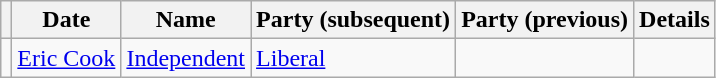<table class="sortable wikitable">
<tr>
<th class="unsortable"></th>
<th>Date</th>
<th>Name</th>
<th>Party (subsequent)</th>
<th>Party (previous)</th>
<th>Details</th>
</tr>
<tr>
<td></td>
<td><a href='#'>Eric Cook</a></td>
<td><a href='#'>Independent</a></td>
<td><a href='#'>Liberal</a></td>
<td></td>
</tr>
</table>
